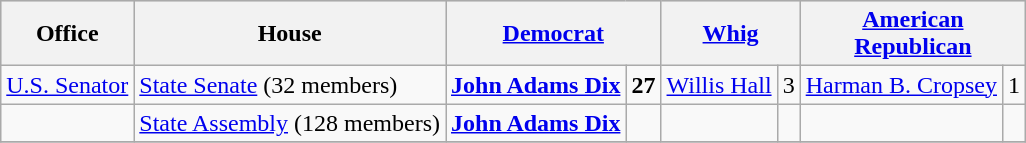<table class=wikitable>
<tr bgcolor=lightgrey>
<th>Office</th>
<th>House</th>
<th colspan="2"><a href='#'>Democrat</a></th>
<th colspan="2"><a href='#'>Whig</a></th>
<th colspan="2"><a href='#'>American <br>Republican</a></th>
</tr>
<tr>
<td><a href='#'>U.S. Senator</a></td>
<td><a href='#'>State Senate</a> (32 members)</td>
<td><strong><a href='#'>John Adams Dix</a></strong></td>
<td align="right"><strong>27</strong></td>
<td><a href='#'>Willis Hall</a></td>
<td align="right">3</td>
<td><a href='#'>Harman B. Cropsey</a></td>
<td align="right">1</td>
</tr>
<tr>
<td></td>
<td><a href='#'>State Assembly</a> (128 members)</td>
<td><strong><a href='#'>John Adams Dix</a></strong></td>
<td align="right"></td>
<td></td>
<td align="right"></td>
<td></td>
<td align="right"></td>
</tr>
<tr>
</tr>
</table>
